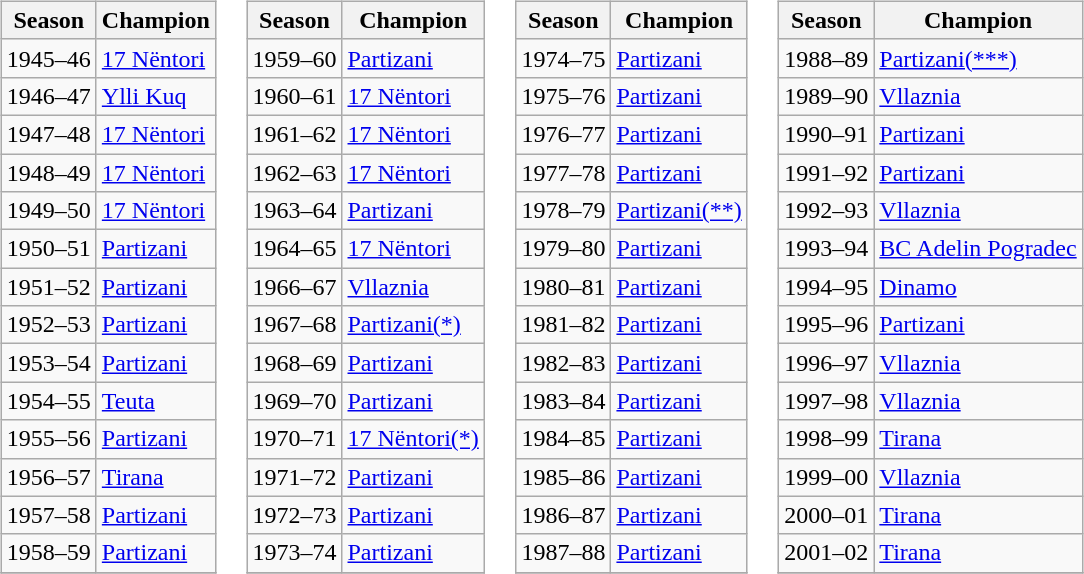<table>
<tr>
<td width=0% valign=top><br><table class="wikitable">
<tr>
<th>Season</th>
<th>Champion</th>
</tr>
<tr>
<td align=center>1945–46</td>
<td><a href='#'>17 Nëntori</a></td>
</tr>
<tr>
<td align=center>1946–47</td>
<td><a href='#'>Ylli Kuq</a></td>
</tr>
<tr>
<td align=center>1947–48</td>
<td><a href='#'>17 Nëntori</a></td>
</tr>
<tr>
<td align=center>1948–49</td>
<td><a href='#'>17 Nëntori</a></td>
</tr>
<tr>
<td align=center>1949–50</td>
<td><a href='#'>17 Nëntori</a></td>
</tr>
<tr>
<td align=center>1950–51</td>
<td><a href='#'>Partizani</a></td>
</tr>
<tr>
<td align=center>1951–52</td>
<td><a href='#'>Partizani</a></td>
</tr>
<tr>
<td align=center>1952–53</td>
<td><a href='#'>Partizani</a></td>
</tr>
<tr>
<td align=center>1953–54</td>
<td><a href='#'>Partizani</a></td>
</tr>
<tr>
<td align=center>1954–55</td>
<td><a href='#'>Teuta</a></td>
</tr>
<tr>
<td align=center>1955–56</td>
<td><a href='#'>Partizani</a></td>
</tr>
<tr>
<td align=center>1956–57</td>
<td><a href='#'>Tirana</a></td>
</tr>
<tr>
<td align=center>1957–58</td>
<td><a href='#'>Partizani</a></td>
</tr>
<tr>
<td align=center>1958–59</td>
<td><a href='#'>Partizani</a></td>
</tr>
<tr>
</tr>
</table>
</td>
<td width=0% valign=top><br><table class="wikitable">
<tr>
<th>Season</th>
<th>Champion</th>
</tr>
<tr>
<td align=center>1959–60</td>
<td><a href='#'>Partizani</a></td>
</tr>
<tr>
<td align=center>1960–61</td>
<td><a href='#'>17 Nëntori</a></td>
</tr>
<tr>
<td align=center>1961–62</td>
<td><a href='#'>17 Nëntori</a></td>
</tr>
<tr>
<td align=center>1962–63</td>
<td><a href='#'>17 Nëntori</a></td>
</tr>
<tr>
<td align=center>1963–64</td>
<td><a href='#'>Partizani</a></td>
</tr>
<tr>
<td align=center>1964–65</td>
<td><a href='#'>17 Nëntori</a></td>
</tr>
<tr>
<td align=center>1966–67</td>
<td><a href='#'>Vllaznia</a></td>
</tr>
<tr>
<td align=center>1967–68</td>
<td><a href='#'>Partizani(*)</a></td>
</tr>
<tr>
<td align=center>1968–69</td>
<td><a href='#'>Partizani</a></td>
</tr>
<tr>
<td align=center>1969–70</td>
<td><a href='#'>Partizani</a></td>
</tr>
<tr>
<td align=center>1970–71</td>
<td><a href='#'>17 Nëntori(*)</a></td>
</tr>
<tr>
<td align=center>1971–72</td>
<td><a href='#'>Partizani</a></td>
</tr>
<tr>
<td align=center>1972–73</td>
<td><a href='#'>Partizani</a></td>
</tr>
<tr>
<td align=center>1973–74</td>
<td><a href='#'>Partizani</a></td>
</tr>
<tr>
</tr>
</table>
</td>
<td width=0% valign=top><br><table class="wikitable">
<tr>
<th>Season</th>
<th>Champion</th>
</tr>
<tr>
<td align=center>1974–75</td>
<td><a href='#'>Partizani</a></td>
</tr>
<tr>
<td align=center>1975–76</td>
<td><a href='#'>Partizani</a></td>
</tr>
<tr>
<td align=center>1976–77</td>
<td><a href='#'>Partizani</a></td>
</tr>
<tr>
<td align=center>1977–78</td>
<td><a href='#'>Partizani</a></td>
</tr>
<tr>
<td align=center>1978–79</td>
<td><a href='#'>Partizani(**)</a></td>
</tr>
<tr>
<td align=center>1979–80</td>
<td><a href='#'>Partizani</a></td>
</tr>
<tr>
<td align=center>1980–81</td>
<td><a href='#'>Partizani</a></td>
</tr>
<tr>
<td align=center>1981–82</td>
<td><a href='#'>Partizani</a></td>
</tr>
<tr>
<td align=center>1982–83</td>
<td><a href='#'>Partizani</a></td>
</tr>
<tr>
<td align=center>1983–84</td>
<td><a href='#'>Partizani</a></td>
</tr>
<tr>
<td align=center>1984–85</td>
<td><a href='#'>Partizani</a></td>
</tr>
<tr>
<td align=center>1985–86</td>
<td><a href='#'>Partizani</a></td>
</tr>
<tr>
<td align=center>1986–87</td>
<td><a href='#'>Partizani</a></td>
</tr>
<tr>
<td align=center>1987–88</td>
<td><a href='#'>Partizani</a></td>
</tr>
<tr>
</tr>
</table>
</td>
<td width=0% valign=top><br><table class="wikitable">
<tr>
<th>Season</th>
<th>Champion</th>
</tr>
<tr>
<td align=center>1988–89</td>
<td><a href='#'>Partizani(***)</a></td>
</tr>
<tr>
<td align=center>1989–90</td>
<td><a href='#'>Vllaznia</a></td>
</tr>
<tr>
<td align=center>1990–91</td>
<td><a href='#'>Partizani</a></td>
</tr>
<tr>
<td align=center>1991–92</td>
<td><a href='#'>Partizani</a></td>
</tr>
<tr>
<td align=center>1992–93</td>
<td><a href='#'>Vllaznia</a></td>
</tr>
<tr>
<td align=center>1993–94</td>
<td><a href='#'>BC Adelin Pogradec</a></td>
</tr>
<tr>
<td align=center>1994–95</td>
<td><a href='#'>Dinamo</a></td>
</tr>
<tr>
<td align=center>1995–96</td>
<td><a href='#'>Partizani</a></td>
</tr>
<tr>
<td align=center>1996–97</td>
<td><a href='#'>Vllaznia</a></td>
</tr>
<tr>
<td align=center>1997–98</td>
<td><a href='#'>Vllaznia</a></td>
</tr>
<tr>
<td align=center>1998–99</td>
<td><a href='#'>Tirana</a></td>
</tr>
<tr>
<td align=center>1999–00</td>
<td><a href='#'>Vllaznia</a></td>
</tr>
<tr>
<td align=center>2000–01</td>
<td><a href='#'>Tirana</a></td>
</tr>
<tr>
<td align=center>2001–02</td>
<td><a href='#'>Tirana</a></td>
</tr>
<tr>
</tr>
</table>
</td>
</tr>
</table>
